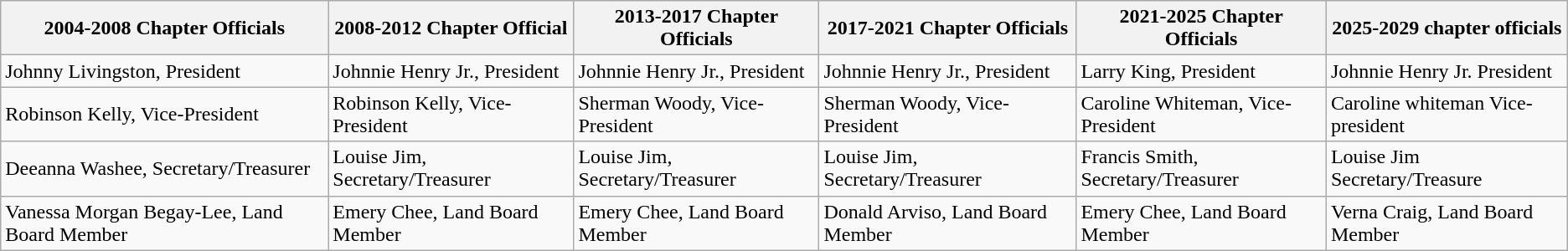<table class="wikitable">
<tr>
<th>2004-2008 Chapter Officials</th>
<th>2008-2012 Chapter Official</th>
<th>2013-2017 Chapter Officials</th>
<th>2017-2021 Chapter Officials</th>
<th>2021-2025 Chapter Officials</th>
<th>2025-2029 chapter officials</th>
</tr>
<tr>
<td>Johnny Livingston, President</td>
<td>Johnnie Henry Jr., President</td>
<td>Johnnie Henry Jr., President</td>
<td>Johnnie Henry Jr., President</td>
<td>Larry King, President</td>
<td>Johnnie Henry Jr. President</td>
</tr>
<tr>
<td>Robinson Kelly, Vice-President</td>
<td>Robinson Kelly, Vice-President</td>
<td>Sherman Woody, Vice-President</td>
<td>Sherman Woody, Vice-President</td>
<td>Caroline Whiteman, Vice-President</td>
<td>Caroline whiteman Vice-president</td>
</tr>
<tr>
<td>Deeanna Washee, Secretary/Treasurer</td>
<td>Louise Jim, Secretary/Treasurer</td>
<td>Louise Jim, Secretary/Treasurer</td>
<td>Louise Jim, Secretary/Treasurer</td>
<td>Francis Smith, Secretary/Treasurer</td>
<td>Louise Jim Secretary/Treasure</td>
</tr>
<tr>
<td>Vanessa Morgan Begay-Lee, Land Board Member</td>
<td>Emery Chee, Land Board Member</td>
<td>Emery Chee, Land Board Member</td>
<td>Donald Arviso, Land Board Member</td>
<td>Emery Chee, Land Board Member</td>
<td>Verna Craig, Land Board Member</td>
</tr>
</table>
